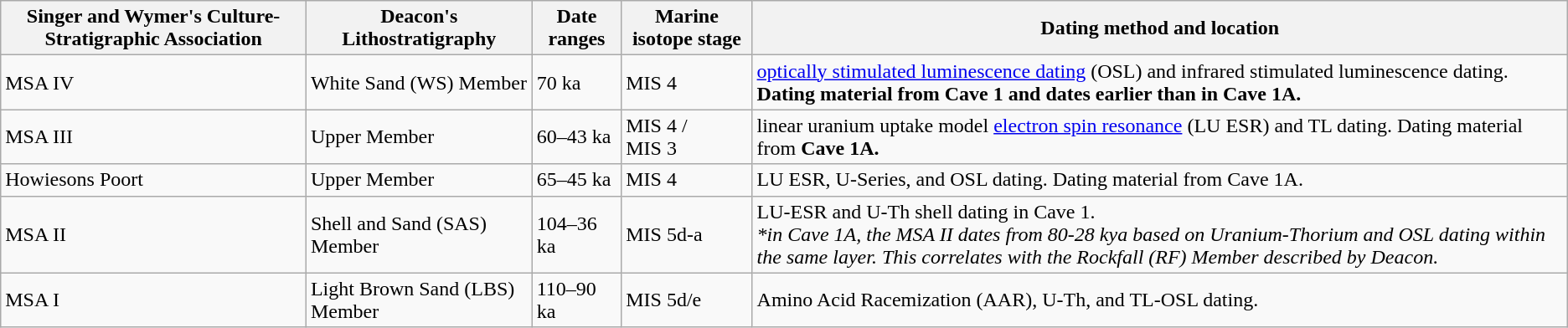<table class="wikitable">
<tr>
<th>Singer and Wymer's Culture-Stratigraphic Association</th>
<th>Deacon's Lithostratigraphy</th>
<th>Date ranges</th>
<th>Marine isotope stage</th>
<th>Dating method and location</th>
</tr>
<tr>
<td>MSA IV</td>
<td>White Sand (WS) Member</td>
<td>70 ka </td>
<td>MIS 4</td>
<td><a href='#'>optically stimulated luminescence dating</a> (OSL) and infrared stimulated luminescence dating. <strong>Dating material from Cave 1 and dates earlier than in Cave 1A.</strong></td>
</tr>
<tr>
<td>MSA III</td>
<td>Upper Member</td>
<td>60–43 ka</td>
<td>MIS 4 /<br>MIS 3</td>
<td>linear uranium uptake model <a href='#'>electron spin resonance</a> (LU ESR) and TL dating. Dating material from <strong>Cave 1A.</strong></td>
</tr>
<tr>
<td>Howiesons Poort</td>
<td>Upper Member</td>
<td>65–45 ka</td>
<td>MIS 4</td>
<td>LU ESR, U-Series, and OSL dating. Dating material from Cave 1A.</td>
</tr>
<tr>
<td>MSA II</td>
<td>Shell and Sand (SAS) Member</td>
<td>104–36 ka</td>
<td>MIS 5d-a</td>
<td>LU-ESR and U-Th shell dating in Cave 1.<br><em>*in Cave 1A, the MSA II dates from 80-28 kya based on Uranium-Thorium and OSL dating within the same layer. This correlates with the Rockfall (RF) Member described by Deacon.</em></td>
</tr>
<tr>
<td>MSA I</td>
<td>Light Brown Sand (LBS) Member</td>
<td>110–90 ka</td>
<td>MIS 5d/e</td>
<td>Amino Acid Racemization (AAR), U-Th, and TL-OSL dating.</td>
</tr>
</table>
